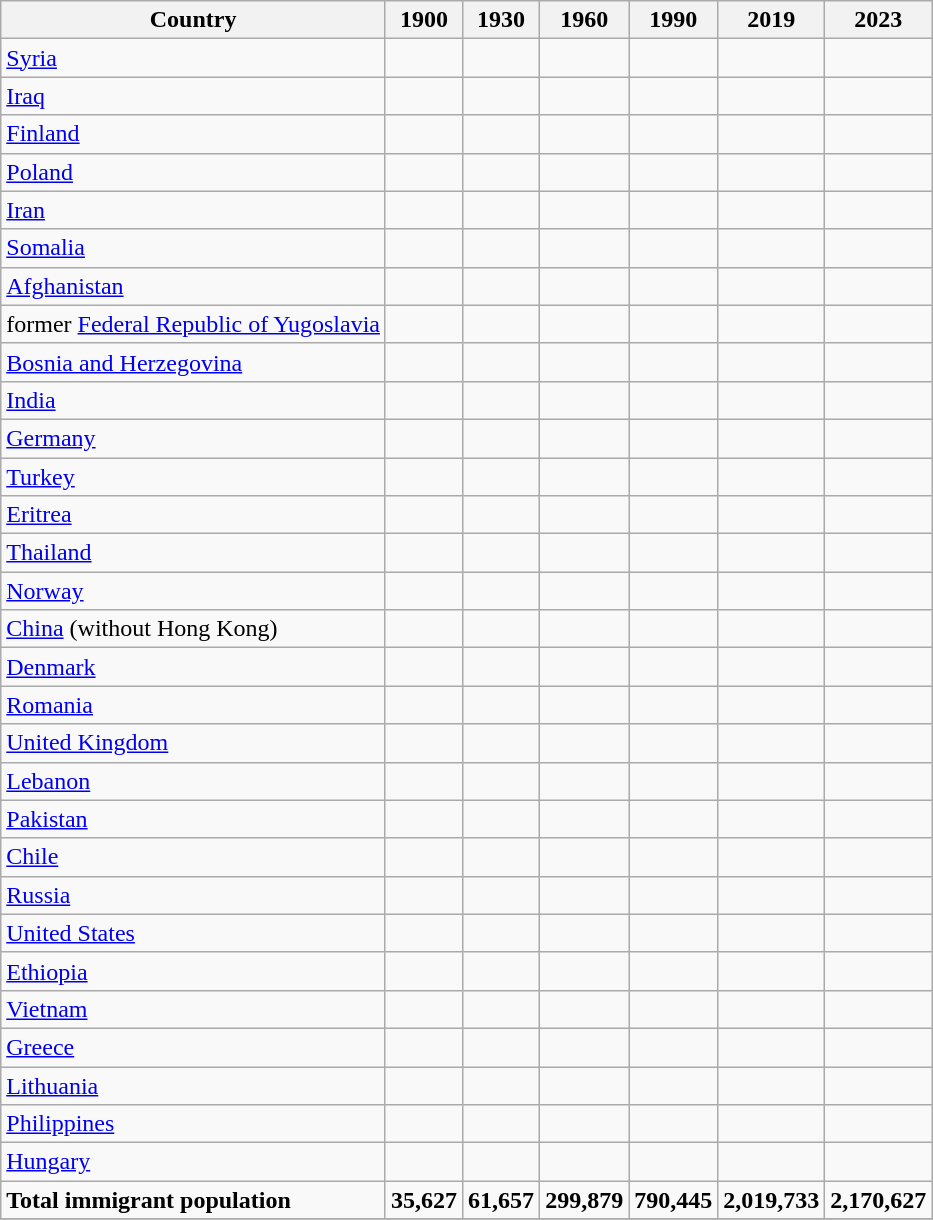<table class="wikitable sortable">
<tr>
<th>Country</th>
<th>1900</th>
<th>1930</th>
<th>1960</th>
<th>1990</th>
<th>2019</th>
<th>2023</th>
</tr>
<tr>
<td> <a href='#'>Syria</a></td>
<td align="right"></td>
<td align="right"></td>
<td align="right"></td>
<td align="right"></td>
<td align="right"></td>
<td align="right"></td>
</tr>
<tr>
<td> <a href='#'>Iraq</a></td>
<td align="right"></td>
<td align="right"></td>
<td align="right"></td>
<td align="right"></td>
<td align="right"></td>
<td align="right"></td>
</tr>
<tr>
<td> <a href='#'>Finland</a></td>
<td align="right"></td>
<td align="right"></td>
<td align="right"></td>
<td align="right"></td>
<td align="right"></td>
<td align="right"></td>
</tr>
<tr>
<td> <a href='#'>Poland</a></td>
<td align="right"></td>
<td align="right"></td>
<td align="right"></td>
<td align="right"></td>
<td align="right"></td>
<td align="right"></td>
</tr>
<tr>
<td> <a href='#'>Iran</a></td>
<td align="right"></td>
<td align="right"></td>
<td align="right"></td>
<td align="right"></td>
<td align="right"></td>
<td align="right"></td>
</tr>
<tr>
<td> <a href='#'>Somalia</a></td>
<td align="right"></td>
<td align="right"></td>
<td align="right"></td>
<td align="right"></td>
<td align="right"></td>
<td align="right"></td>
</tr>
<tr>
<td> <a href='#'>Afghanistan</a></td>
<td align="right"></td>
<td align="right"></td>
<td align="right"></td>
<td align="right"></td>
<td align="right"></td>
<td align="right"></td>
</tr>
<tr>
<td> former <a href='#'>Federal Republic of Yugoslavia</a></td>
<td align="right"></td>
<td align="right"></td>
<td align="right"></td>
<td align="right"></td>
<td align="right"></td>
<td align="right"></td>
</tr>
<tr>
<td> <a href='#'>Bosnia and Herzegovina</a></td>
<td align="right"></td>
<td align="right"></td>
<td align="right"></td>
<td align="right"></td>
<td align="right"></td>
<td align="right"></td>
</tr>
<tr>
<td> <a href='#'>India</a></td>
<td align="right"></td>
<td align="right"></td>
<td align="right"></td>
<td align="right"></td>
<td align="right"></td>
<td align="right"></td>
</tr>
<tr>
<td> <a href='#'>Germany</a></td>
<td align="right"></td>
<td align="right"></td>
<td align="right"></td>
<td align="right"></td>
<td align="right"></td>
<td align="right"></td>
</tr>
<tr>
<td> <a href='#'>Turkey</a></td>
<td align="right"></td>
<td align="right"></td>
<td align="right"></td>
<td align="right"></td>
<td align="right"></td>
<td align="right"></td>
</tr>
<tr>
<td> <a href='#'>Eritrea</a></td>
<td align="right"></td>
<td align="right"></td>
<td align="right"></td>
<td align="right"></td>
<td align="right"></td>
<td align="right"></td>
</tr>
<tr>
<td> <a href='#'>Thailand</a></td>
<td align="right"></td>
<td align="right"></td>
<td align="right"></td>
<td align="right"></td>
<td align="right"></td>
<td align="right"></td>
</tr>
<tr>
<td> <a href='#'>Norway</a></td>
<td align="right"></td>
<td align="right"></td>
<td align="right"></td>
<td align="right"></td>
<td align="right"></td>
<td align="right"></td>
</tr>
<tr>
<td> <a href='#'>China</a> (without Hong Kong)</td>
<td align="right"></td>
<td align="right"></td>
<td align="right"></td>
<td align="right"></td>
<td align="right"></td>
<td align="right"></td>
</tr>
<tr>
<td> <a href='#'>Denmark</a></td>
<td align="right"></td>
<td align="right"></td>
<td align="right"></td>
<td align="right"></td>
<td align="right"></td>
<td align="right"></td>
</tr>
<tr>
<td> <a href='#'>Romania</a></td>
<td align="right"></td>
<td align="right"></td>
<td align="right"></td>
<td align="right"></td>
<td align="right"></td>
<td align="right"></td>
</tr>
<tr>
<td> <a href='#'>United Kingdom</a></td>
<td align="right"></td>
<td align="right"></td>
<td align="right"></td>
<td align="right"></td>
<td align="right"></td>
<td align="right"></td>
</tr>
<tr>
<td> <a href='#'>Lebanon</a></td>
<td align="right"></td>
<td align="right"></td>
<td align="right"></td>
<td align="right"></td>
<td align="right"></td>
<td align="right"></td>
</tr>
<tr>
<td> <a href='#'>Pakistan</a></td>
<td align="right"></td>
<td align="right"></td>
<td align="right"></td>
<td align="right"></td>
<td align="right"></td>
<td align="right"></td>
</tr>
<tr>
<td> <a href='#'>Chile</a></td>
<td align="right"></td>
<td align="right"></td>
<td align="right"></td>
<td align="right"></td>
<td align="right"></td>
<td align="right"></td>
</tr>
<tr>
<td> <a href='#'>Russia</a></td>
<td align="right"></td>
<td align="right"></td>
<td align="right"></td>
<td align="right"></td>
<td align="right"></td>
<td align="right"></td>
</tr>
<tr>
<td> <a href='#'>United States</a></td>
<td align="right"></td>
<td align="right"></td>
<td align="right"></td>
<td align="right"></td>
<td align="right"></td>
<td align="right"></td>
</tr>
<tr>
<td> <a href='#'>Ethiopia</a></td>
<td align="right"></td>
<td align="right"></td>
<td align="right"></td>
<td align="right"></td>
<td align="right"></td>
<td align="right"></td>
</tr>
<tr>
<td> <a href='#'>Vietnam</a></td>
<td align="right"></td>
<td align="right"></td>
<td align="right"></td>
<td align="right"></td>
<td align="right"></td>
<td align="right"></td>
</tr>
<tr>
<td> <a href='#'>Greece</a></td>
<td align="right"></td>
<td align="right"></td>
<td align="right"></td>
<td align="right"></td>
<td align="right"></td>
<td align="right"></td>
</tr>
<tr>
<td> <a href='#'>Lithuania</a></td>
<td align="right"></td>
<td align="right"></td>
<td align="right"></td>
<td align="right"></td>
<td align="right"></td>
<td align="right"></td>
</tr>
<tr>
<td> <a href='#'>Philippines</a></td>
<td align="right"></td>
<td align="right"></td>
<td align="right"></td>
<td align="right"></td>
<td align="right"></td>
<td align="right"></td>
</tr>
<tr>
<td> <a href='#'>Hungary</a></td>
<td align="right"></td>
<td align="right"></td>
<td align="right"></td>
<td align="right"></td>
<td align="right"></td>
<td align="right"></td>
</tr>
<tr>
<td><strong>Total immigrant population</strong></td>
<td><strong>35,627</strong></td>
<td><strong>61,657</strong></td>
<td><strong>299,879</strong></td>
<td><strong>790,445</strong></td>
<td><strong>2,019,733</strong></td>
<td><strong>2,170,627</strong></td>
</tr>
<tr>
</tr>
</table>
